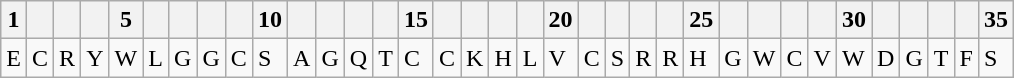<table class="wikitable">
<tr>
<th>1</th>
<th></th>
<th></th>
<th></th>
<th>5</th>
<th></th>
<th></th>
<th></th>
<th></th>
<th>10</th>
<th></th>
<th></th>
<th></th>
<th></th>
<th>15</th>
<th></th>
<th></th>
<th></th>
<th></th>
<th>20</th>
<th></th>
<th></th>
<th></th>
<th></th>
<th>25</th>
<th></th>
<th></th>
<th></th>
<th></th>
<th>30</th>
<th></th>
<th></th>
<th></th>
<th></th>
<th>35</th>
</tr>
<tr>
<td>E</td>
<td>C</td>
<td>R</td>
<td>Y</td>
<td>W</td>
<td>L</td>
<td>G</td>
<td>G</td>
<td>C</td>
<td>S</td>
<td>A</td>
<td>G</td>
<td>Q</td>
<td>T</td>
<td>C</td>
<td>C</td>
<td>K</td>
<td>H</td>
<td>L</td>
<td>V</td>
<td>C</td>
<td>S</td>
<td>R</td>
<td>R</td>
<td>H</td>
<td>G</td>
<td>W</td>
<td>C</td>
<td>V</td>
<td>W</td>
<td>D</td>
<td>G</td>
<td>T</td>
<td>F</td>
<td>S</td>
</tr>
</table>
